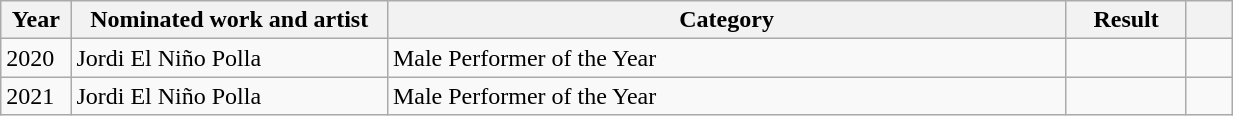<table class="wikitable" style="width:65%;">
<tr>
<th width=4%>Year</th>
<th style="width:21%;">Nominated work and artist</th>
<th style="width:45%;">Category</th>
<th style="width:8%;">Result</th>
<th width=3%></th>
</tr>
<tr>
<td>2020</td>
<td>Jordi El Niño Polla</td>
<td>Male Performer of the Year</td>
<td></td>
<td style="text-align:center;"></td>
</tr>
<tr>
<td>2021</td>
<td>Jordi El Niño Polla</td>
<td>Male Performer of the Year</td>
<td></td>
<td style="text-align:center;"></td>
</tr>
</table>
